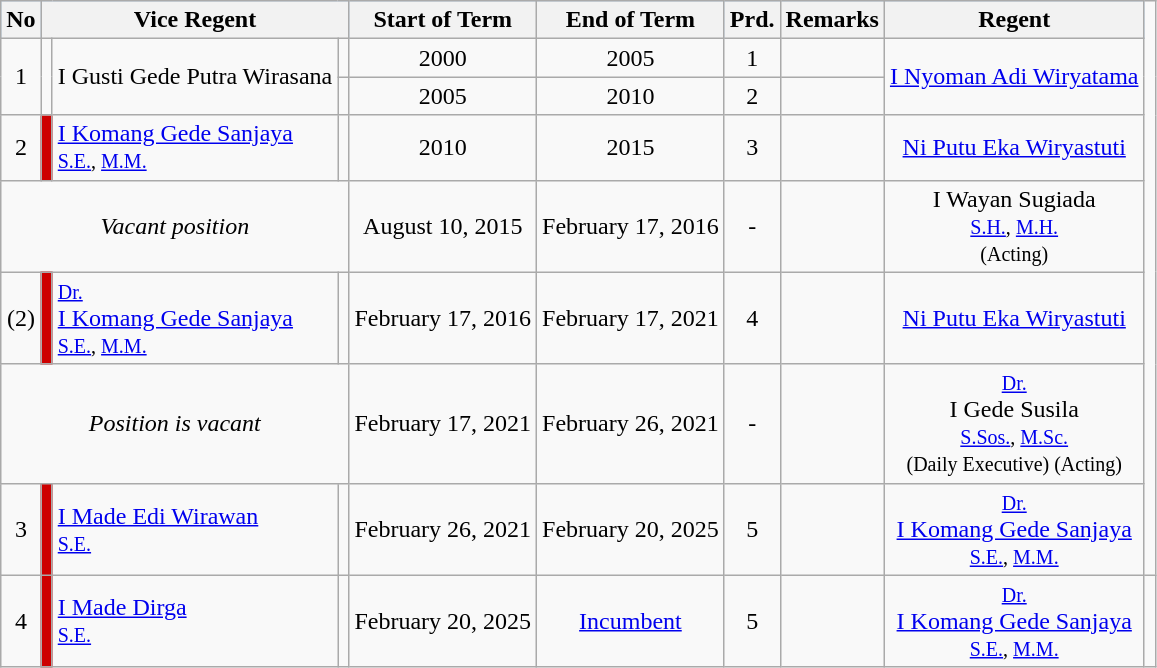<table class="wikitable">
<tr bgcolor="#99ccff">
<th>No</th>
<th colspan=3>Vice Regent</th>
<th>Start of Term</th>
<th>End of Term</th>
<th>Prd.</th>
<th>Remarks</th>
<th>Regent</th>
</tr>
<tr>
<td rowspan=2 style="text-align:center;">1</td>
<td rowspan=2></td>
<td rowspan=2> I Gusti Gede Putra Wirasana</td>
<td></td>
<td style="text-align:center;">2000</td>
<td style="text-align:center;">2005</td>
<td style="text-align:center;">1</td>
<td> </td>
<td rowspan=2 style="text-align:center;"><a href='#'>I Nyoman Adi Wiryatama</a></td>
</tr>
<tr>
<td></td>
<td style="text-align:center;">2005</td>
<td style="text-align:center;">2010</td>
<td style="text-align:center;">2</td>
<td> </td>
</tr>
<tr>
<td style="text-align:center;">2</td>
<td bgcolor=#CD0000></td>
<td> <a href='#'>I Komang Gede Sanjaya</a><br><small><a href='#'>S.E.</a>, <a href='#'>M.M.</a></small></td>
<td></td>
<td style="text-align:center;">2010</td>
<td style="text-align:center;">2015</td>
<td style="text-align:center;">3</td>
<td> </td>
<td style="text-align:center;"><a href='#'>Ni Putu Eka Wiryastuti</a></td>
</tr>
<tr>
<td colspan=4 style="text-align:center;"><em>Vacant position</em></td>
<td style="text-align:center;">August 10, 2015</td>
<td style="text-align:center;">February 17, 2016</td>
<td style="text-align:center;">-</td>
<td> </td>
<td style="text-align:center;">I Wayan Sugiada<br><small><a href='#'>S.H.</a>, <a href='#'>M.H.</a></small><br><small>(Acting)</small></td>
</tr>
<tr>
<td style="text-align:center;">(2)</td>
<td bgcolor=#CD0000></td>
<td> <small><a href='#'>Dr.</a></small><br><a href='#'>I Komang Gede Sanjaya</a><br><small><a href='#'>S.E.</a>, <a href='#'>M.M.</a></small></td>
<td></td>
<td style="text-align:center;">February 17, 2016</td>
<td style="text-align:center;">February 17, 2021</td>
<td style="text-align:center;">4</td>
<td style="text-align:center;"></td>
<td style="text-align:center;"><a href='#'>Ni Putu Eka Wiryastuti</a></td>
</tr>
<tr>
<td colspan=4 style="text-align:center;"><em>Position is vacant</em></td>
<td style="text-align:center;">February 17, 2021</td>
<td style="text-align:center;">February 26, 2021</td>
<td style="text-align:center;">-</td>
<td> </td>
<td style="text-align:center;"><small><a href='#'>Dr.</a></small><br>I Gede Susila<br><small><a href='#'>S.Sos.</a>, <a href='#'>M.Sc.</a></small><br><small>(Daily Executive) (Acting)</small></td>
</tr>
<tr>
<td style="text-align:center;">3</td>
<td bgcolor=#CD0000></td>
<td> <a href='#'>I Made Edi Wirawan</a><br><small><a href='#'>S.E.</a></small></td>
<td></td>
<td style="text-align:center;">February 26, 2021</td>
<td style="text-align:center;">February 20, 2025</td>
<td style="text-align:center;">5</td>
<td style="text-align:center;"></td>
<td style="text-align:center;"><small><a href='#'>Dr.</a></small><br><a href='#'>I Komang Gede Sanjaya</a><br><small><a href='#'>S.E.</a>, <a href='#'>M.M.</a></small></td>
</tr>
<tr>
<td style="text-align:center;">4</td>
<td bgcolor=#CD0000></td>
<td> <a href='#'>I Made Dirga</a><br><small><a href='#'>S.E.</a></small></td>
<td></td>
<td style="text-align:center;">February 20, 2025</td>
<td style="text-align:center;"><a href='#'>Incumbent</a></td>
<td style="text-align:center;">5</td>
<td style="text-align:center;"></td>
<td style="text-align:center;"><small><a href='#'>Dr.</a></small><br><a href='#'>I Komang Gede Sanjaya</a><br><small><a href='#'>S.E.</a>, <a href='#'>M.M.</a></small></td>
<td colspan=9><br></td>
</tr>
</table>
